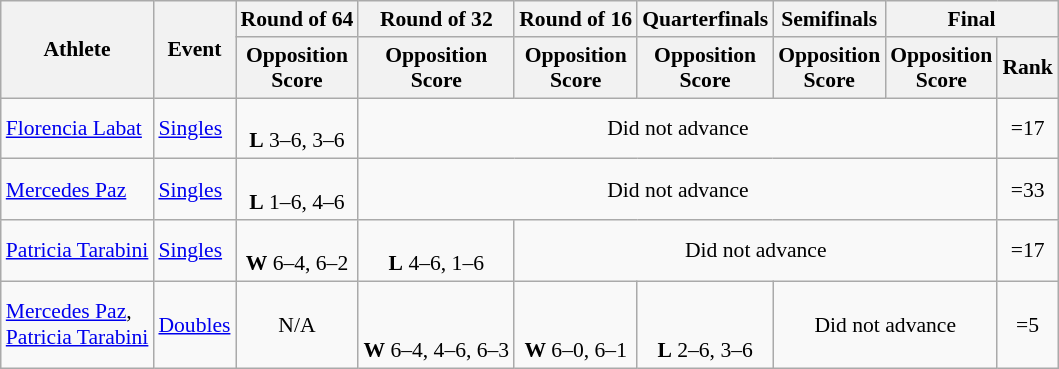<table class="wikitable" border="1" style="font-size:90%">
<tr>
<th rowspan=2>Athlete</th>
<th rowspan=2>Event</th>
<th>Round of 64</th>
<th>Round of 32</th>
<th>Round of 16</th>
<th>Quarterfinals</th>
<th>Semifinals</th>
<th colspan=2>Final</th>
</tr>
<tr>
<th>Opposition<br>Score</th>
<th>Opposition<br>Score</th>
<th>Opposition<br>Score</th>
<th>Opposition<br>Score</th>
<th>Opposition<br>Score</th>
<th>Opposition<br>Score</th>
<th>Rank</th>
</tr>
<tr>
<td><a href='#'>Florencia Labat</a></td>
<td><a href='#'>Singles</a></td>
<td align=center><br><strong>L</strong> 3–6, 3–6</td>
<td align=center colspan=5>Did not advance</td>
<td align=center>=17</td>
</tr>
<tr>
<td><a href='#'>Mercedes Paz</a></td>
<td><a href='#'>Singles</a></td>
<td align=center><br><strong>L</strong> 1–6, 4–6</td>
<td align=center colspan=5>Did not advance</td>
<td align=center>=33</td>
</tr>
<tr>
<td><a href='#'>Patricia Tarabini</a></td>
<td><a href='#'>Singles</a></td>
<td align=center><br><strong>W</strong> 6–4, 6–2</td>
<td align=center><br><strong>L</strong> 4–6, 1–6</td>
<td align=center colspan=4>Did not advance</td>
<td align=center>=17</td>
</tr>
<tr>
<td><a href='#'>Mercedes Paz</a>, <br> <a href='#'>Patricia Tarabini</a></td>
<td><a href='#'>Doubles</a></td>
<td align=center>N/A</td>
<td align=center><br><br><strong>W</strong> 6–4, 4–6, 6–3</td>
<td align=center><br><br><strong>W</strong> 6–0, 6–1</td>
<td align=center><br><br><strong>L</strong> 2–6, 3–6</td>
<td align=center colspan=2>Did not advance</td>
<td align=center>=5</td>
</tr>
</table>
